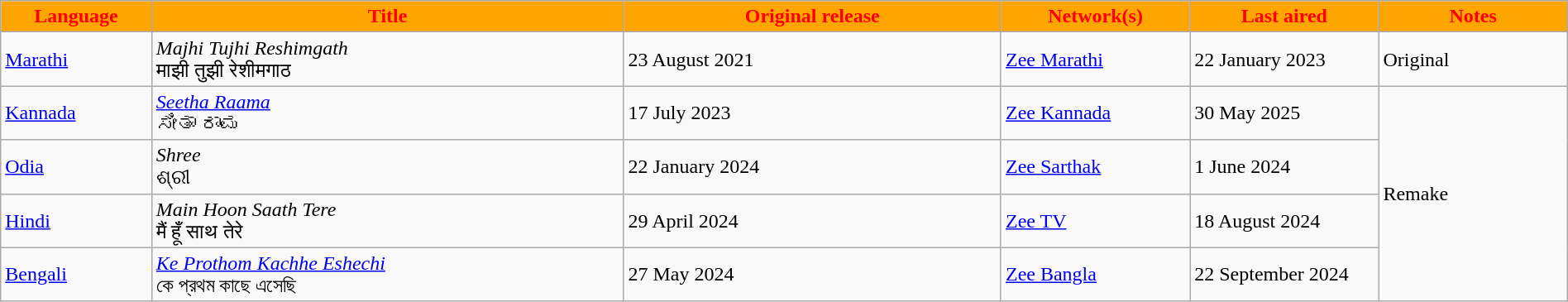<table class="wikitable" style="width: 100%; margin-right: 0;">
<tr style="color:red">
<th style="background: orange; width:8%;">Language</th>
<th style="background:orange; width:25%;">Title</th>
<th style="background:orange; width:20%;">Original release</th>
<th style="background:orange; width:10%;">Network(s)</th>
<th style="background:orange; width:10%;">Last aired</th>
<th style="background:orange; width:10%;">Notes</th>
</tr>
<tr>
<td><a href='#'>Marathi</a></td>
<td><em>Majhi Tujhi Reshimgath</em> <br> माझी तुझी रेशीमगाठ</td>
<td>23 August 2021</td>
<td><a href='#'>Zee Marathi</a></td>
<td>22 January 2023</td>
<td>Original</td>
</tr>
<tr>
<td><a href='#'>Kannada</a></td>
<td><em><a href='#'>Seetha Raama</a></em> <br> ಸೀತಾ ರಾಮ</td>
<td>17 July 2023</td>
<td><a href='#'>Zee Kannada</a></td>
<td>30 May 2025</td>
<td rowspan="4">Remake</td>
</tr>
<tr>
<td><a href='#'>Odia</a></td>
<td><em>Shree</em> <br> ଶ୍ରୀ</td>
<td>22 January 2024</td>
<td><a href='#'>Zee Sarthak</a></td>
<td>1 June 2024</td>
</tr>
<tr>
<td><a href='#'>Hindi</a></td>
<td><em>Main Hoon Saath Tere</em> <br> मैं हूँ साथ तेरे</td>
<td>29 April 2024</td>
<td><a href='#'>Zee TV</a></td>
<td>18 August 2024</td>
</tr>
<tr>
<td><a href='#'>Bengali</a></td>
<td><em><a href='#'>Ke Prothom Kachhe Eshechi</a></em> <br> কে প্রথম কাছে এসেছি</td>
<td>27 May 2024</td>
<td><a href='#'>Zee Bangla</a></td>
<td>22 September 2024</td>
</tr>
</table>
